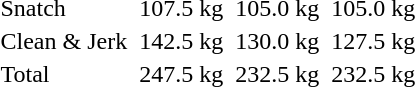<table>
<tr>
<td>Snatch</td>
<td></td>
<td>107.5 kg</td>
<td></td>
<td>105.0 kg</td>
<td></td>
<td>105.0 kg</td>
</tr>
<tr>
<td>Clean & Jerk</td>
<td></td>
<td>142.5 kg</td>
<td></td>
<td>130.0 kg</td>
<td></td>
<td>127.5 kg</td>
</tr>
<tr>
<td>Total</td>
<td></td>
<td>247.5 kg</td>
<td></td>
<td>232.5 kg</td>
<td></td>
<td>232.5 kg</td>
</tr>
</table>
